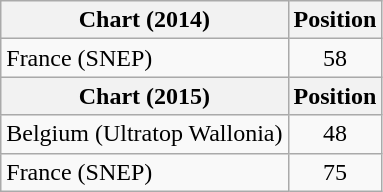<table class="wikitable" border="1">
<tr>
<th>Chart (2014)</th>
<th>Position</th>
</tr>
<tr>
<td>France (SNEP)</td>
<td style="text-align:center">58</td>
</tr>
<tr>
<th>Chart (2015)</th>
<th>Position</th>
</tr>
<tr>
<td>Belgium (Ultratop Wallonia)</td>
<td style="text-align:center">48</td>
</tr>
<tr>
<td>France (SNEP)</td>
<td style="text-align:center">75</td>
</tr>
</table>
